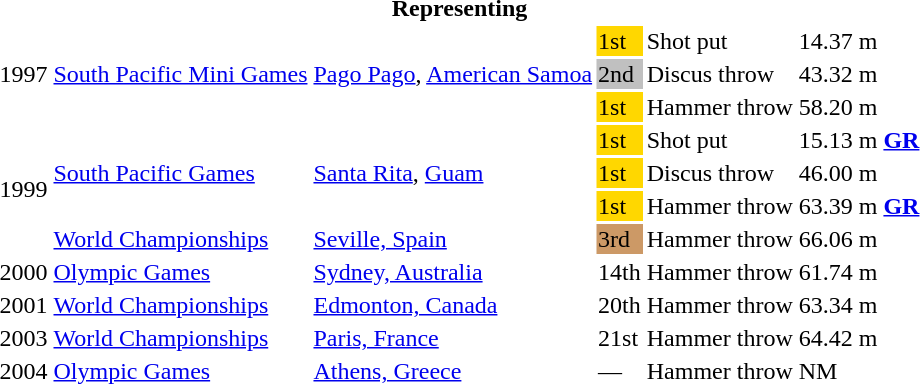<table>
<tr>
<th colspan="6">Representing </th>
</tr>
<tr>
<td rowspan=3>1997</td>
<td rowspan=3><a href='#'>South Pacific Mini Games</a></td>
<td rowspan=3><a href='#'>Pago Pago</a>, <a href='#'>American Samoa</a></td>
<td bgcolor=gold>1st</td>
<td>Shot put</td>
<td>14.37 m</td>
</tr>
<tr>
<td bgcolor=silver>2nd</td>
<td>Discus throw</td>
<td>43.32 m</td>
</tr>
<tr>
<td bgcolor=gold>1st</td>
<td>Hammer throw</td>
<td>58.20 m</td>
</tr>
<tr>
<td rowspan=4>1999</td>
<td rowspan=3><a href='#'>South Pacific Games</a></td>
<td rowspan=3><a href='#'>Santa Rita</a>, <a href='#'>Guam</a></td>
<td bgcolor=gold>1st</td>
<td>Shot put</td>
<td>15.13 m <strong><a href='#'>GR</a></strong></td>
</tr>
<tr>
<td bgcolor=gold>1st</td>
<td>Discus throw</td>
<td>46.00 m</td>
</tr>
<tr>
<td bgcolor=gold>1st</td>
<td>Hammer throw</td>
<td>63.39 m  <strong><a href='#'>GR</a></strong></td>
</tr>
<tr>
<td><a href='#'>World Championships</a></td>
<td><a href='#'>Seville, Spain</a></td>
<td bgcolor="cc9966">3rd</td>
<td>Hammer throw</td>
<td>66.06 m</td>
</tr>
<tr>
<td>2000</td>
<td><a href='#'>Olympic Games</a></td>
<td><a href='#'>Sydney, Australia</a></td>
<td>14th</td>
<td>Hammer throw</td>
<td>61.74 m</td>
</tr>
<tr>
<td>2001</td>
<td><a href='#'>World Championships</a></td>
<td><a href='#'>Edmonton, Canada</a></td>
<td>20th</td>
<td>Hammer throw</td>
<td>63.34 m</td>
</tr>
<tr>
<td>2003</td>
<td><a href='#'>World Championships</a></td>
<td><a href='#'>Paris, France</a></td>
<td>21st</td>
<td>Hammer throw</td>
<td>64.42 m</td>
</tr>
<tr>
<td>2004</td>
<td><a href='#'>Olympic Games</a></td>
<td><a href='#'>Athens, Greece</a></td>
<td>—</td>
<td>Hammer throw</td>
<td>NM</td>
</tr>
</table>
